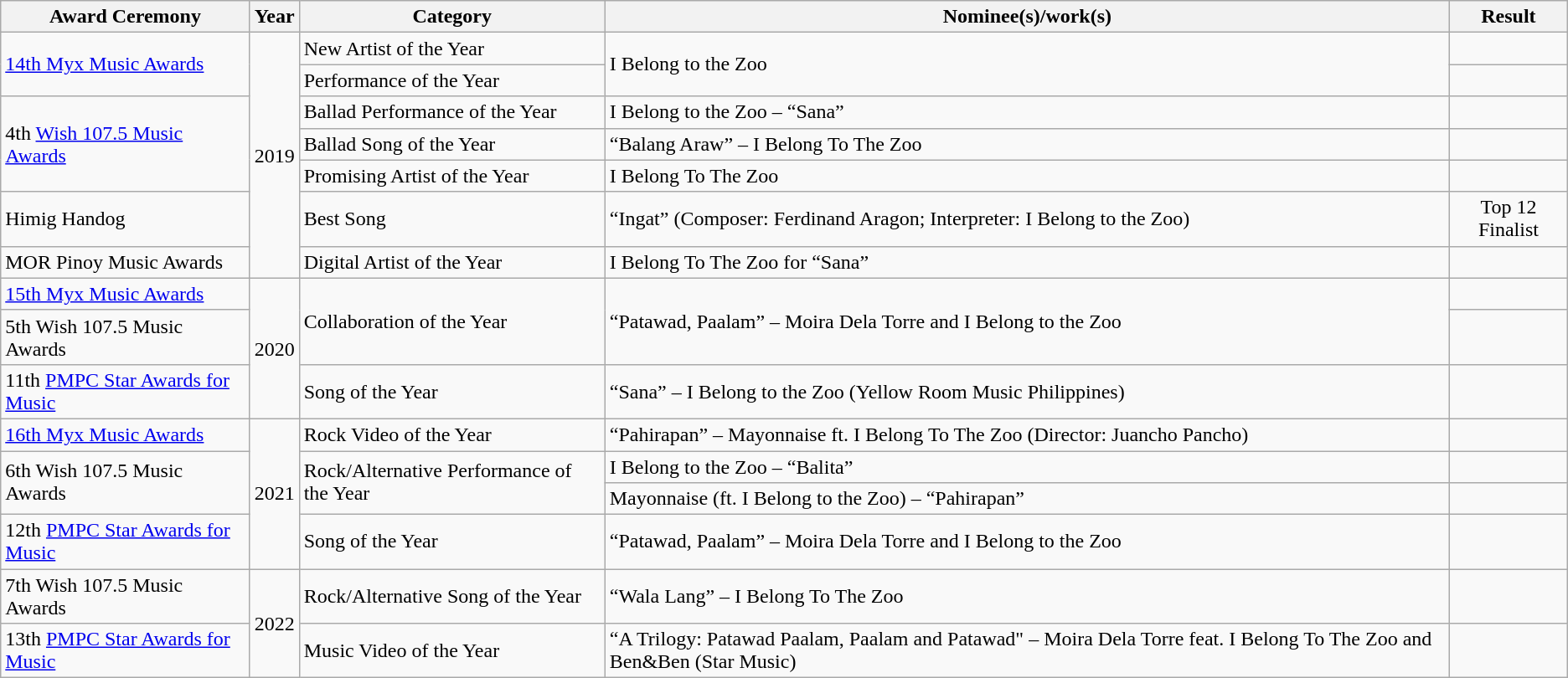<table class="wikitable">
<tr>
<th>Award Ceremony</th>
<th>Year</th>
<th>Category</th>
<th>Nominee(s)/work(s)</th>
<th>Result</th>
</tr>
<tr>
<td rowspan="2"><a href='#'>14th Myx Music Awards</a></td>
<td rowspan="7">2019</td>
<td>New Artist of the Year</td>
<td rowspan="2">I Belong to the Zoo</td>
<td></td>
</tr>
<tr>
<td>Performance of the Year</td>
<td></td>
</tr>
<tr>
<td rowspan="3">4th <a href='#'>Wish 107.5 Music Awards</a></td>
<td>Ballad Performance of the Year</td>
<td>I Belong to the Zoo – “Sana”</td>
<td></td>
</tr>
<tr>
<td>Ballad Song of the Year</td>
<td>“Balang Araw” – I Belong To The Zoo</td>
<td></td>
</tr>
<tr>
<td>Promising Artist of the Year</td>
<td>I Belong To The Zoo</td>
<td></td>
</tr>
<tr>
<td>Himig Handog</td>
<td>Best Song</td>
<td>“Ingat” (Composer: Ferdinand Aragon; Interpreter: I Belong to the Zoo)</td>
<td align=center>Top 12 Finalist</td>
</tr>
<tr>
<td>MOR Pinoy Music Awards</td>
<td>Digital Artist of the Year</td>
<td>I Belong To The Zoo for “Sana”</td>
<td></td>
</tr>
<tr>
<td><a href='#'>15th Myx Music Awards</a></td>
<td rowspan="3">2020</td>
<td rowspan="2">Collaboration of the Year</td>
<td rowspan="2">“Patawad, Paalam” – Moira Dela Torre and I Belong to the Zoo</td>
<td></td>
</tr>
<tr>
<td>5th Wish 107.5 Music Awards</td>
<td></td>
</tr>
<tr>
<td>11th <a href='#'>PMPC Star Awards for Music</a></td>
<td>Song of the Year</td>
<td>“Sana” – I Belong to the Zoo (Yellow Room Music Philippines)</td>
<td></td>
</tr>
<tr>
<td><a href='#'>16th Myx Music Awards</a></td>
<td rowspan="4">2021</td>
<td>Rock Video of the Year</td>
<td>“Pahirapan” – Mayonnaise ft. I Belong To The Zoo (Director: Juancho Pancho)</td>
<td></td>
</tr>
<tr>
<td rowspan="2">6th Wish 107.5 Music Awards</td>
<td rowspan="2">Rock/Alternative Performance of the Year</td>
<td>I Belong to the Zoo – “Balita”</td>
<td></td>
</tr>
<tr>
<td>Mayonnaise (ft. I Belong to the Zoo) – “Pahirapan”</td>
<td></td>
</tr>
<tr>
<td>12th <a href='#'>PMPC Star Awards for Music</a></td>
<td>Song of the Year</td>
<td>“Patawad, Paalam” – Moira Dela Torre and I Belong to the Zoo</td>
<td></td>
</tr>
<tr>
<td>7th Wish 107.5 Music Awards</td>
<td rowspan="2">2022</td>
<td>Rock/Alternative Song of the Year</td>
<td>“Wala Lang” – I Belong To The Zoo</td>
<td></td>
</tr>
<tr>
<td>13th <a href='#'>PMPC Star Awards for Music</a></td>
<td>Music Video of the Year</td>
<td>“A Trilogy: Patawad Paalam, Paalam and Patawad" – Moira Dela Torre feat. I Belong To The Zoo and Ben&Ben (Star Music)</td>
<td></td>
</tr>
</table>
